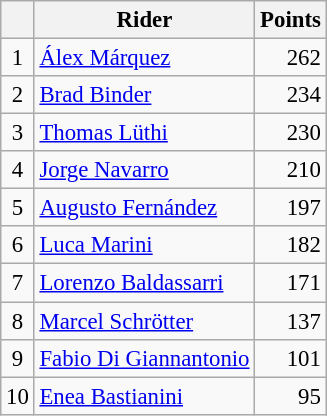<table class="wikitable" style="font-size: 95%;">
<tr>
<th></th>
<th>Rider</th>
<th>Points</th>
</tr>
<tr>
<td align=center>1</td>
<td> <a href='#'>Álex Márquez</a></td>
<td align=right>262</td>
</tr>
<tr>
<td align=center>2</td>
<td> <a href='#'>Brad Binder</a></td>
<td align=right>234</td>
</tr>
<tr>
<td align=center>3</td>
<td> <a href='#'>Thomas Lüthi</a></td>
<td align=right>230</td>
</tr>
<tr>
<td align=center>4</td>
<td> <a href='#'>Jorge Navarro</a></td>
<td align=right>210</td>
</tr>
<tr>
<td align=center>5</td>
<td> <a href='#'>Augusto Fernández</a></td>
<td align=right>197</td>
</tr>
<tr>
<td align=center>6</td>
<td> <a href='#'>Luca Marini</a></td>
<td align=right>182</td>
</tr>
<tr>
<td align=center>7</td>
<td> <a href='#'>Lorenzo Baldassarri</a></td>
<td align=right>171</td>
</tr>
<tr>
<td align=center>8</td>
<td> <a href='#'>Marcel Schrötter</a></td>
<td align=right>137</td>
</tr>
<tr>
<td align=center>9</td>
<td> <a href='#'>Fabio Di Giannantonio</a></td>
<td align=right>101</td>
</tr>
<tr>
<td align=center>10</td>
<td> <a href='#'>Enea Bastianini</a></td>
<td align=right>95</td>
</tr>
</table>
